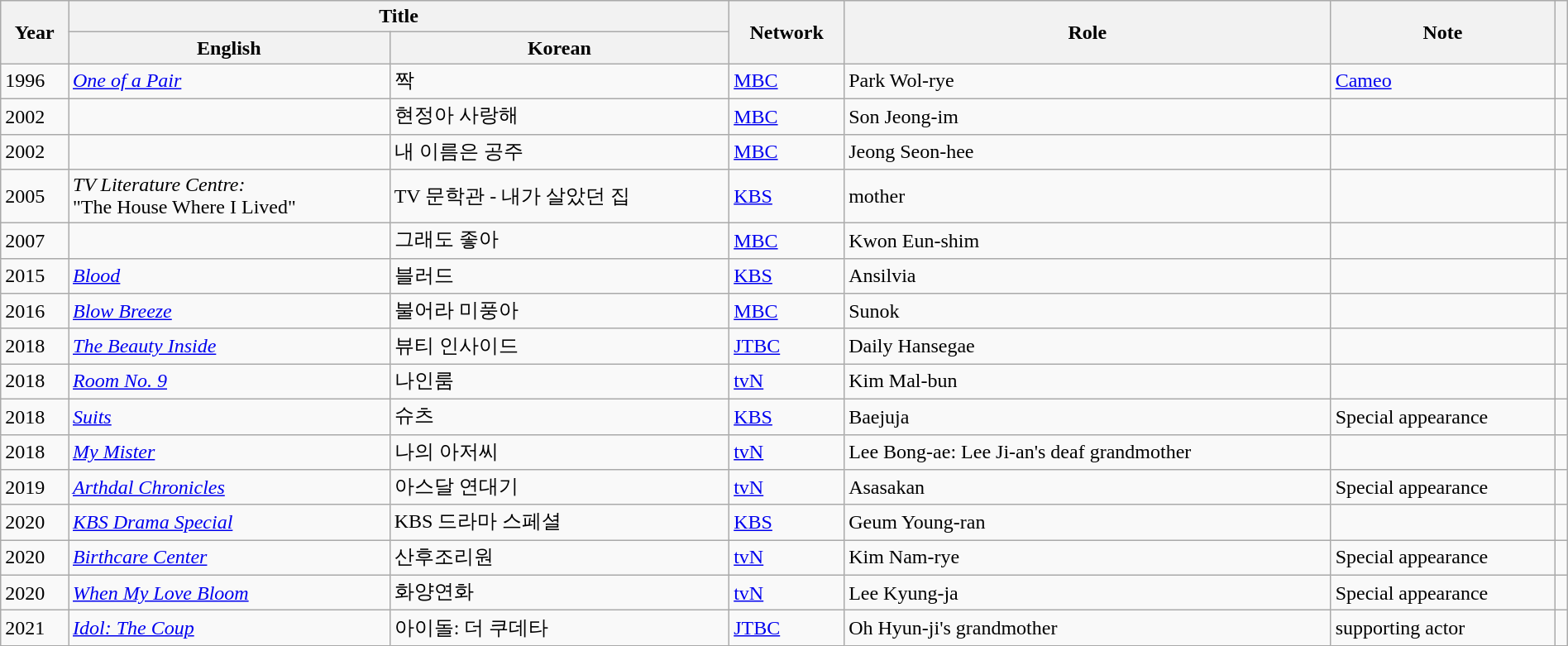<table class="wikitable sortable" style="clear:none; font-size:100%; padding:0 auto; width:100%; margin:auto">
<tr>
<th rowspan="2" scope="col">Year</th>
<th colspan="2" scope="col">Title</th>
<th rowspan="2">Network</th>
<th rowspan="2" scope="col">Role</th>
<th rowspan="2" scope="col">Note</th>
<th rowspan="2" scope="col" class="unsortable"></th>
</tr>
<tr>
<th>English</th>
<th>Korean</th>
</tr>
<tr>
<td>1996</td>
<td><a href='#'><em>One of a Pair</em></a></td>
<td>짝</td>
<td><a href='#'>MBC</a></td>
<td>Park Wol-rye</td>
<td><a href='#'>Cameo</a></td>
<td style="text-align:center"></td>
</tr>
<tr>
<td>2002</td>
<td><em></em></td>
<td>현정아 사랑해</td>
<td><a href='#'>MBC</a></td>
<td>Son Jeong-im</td>
<td></td>
<td></td>
</tr>
<tr>
<td>2002</td>
<td><em></em></td>
<td>내 이름은 공주</td>
<td><a href='#'>MBC</a></td>
<td>Jeong Seon-hee</td>
<td></td>
<td></td>
</tr>
<tr>
<td>2005</td>
<td><em>TV Literature Centre:</em><br>"The House Where I Lived"</td>
<td>TV 문학관 - 내가 살았던 집</td>
<td><a href='#'>KBS</a></td>
<td>mother</td>
<td></td>
<td></td>
</tr>
<tr>
<td>2007</td>
<td><em></em></td>
<td>그래도 좋아</td>
<td><a href='#'>MBC</a></td>
<td>Kwon Eun-shim</td>
<td></td>
<td></td>
</tr>
<tr>
<td>2015</td>
<td><em><a href='#'>Blood</a></em></td>
<td>블러드</td>
<td><a href='#'>KBS</a></td>
<td>Ansilvia</td>
<td></td>
<td></td>
</tr>
<tr>
<td>2016</td>
<td><em><a href='#'>Blow Breeze</a></em></td>
<td>불어라 미풍아</td>
<td><a href='#'>MBC</a></td>
<td>Sunok</td>
<td></td>
<td style="text-align:center"></td>
</tr>
<tr>
<td>2018</td>
<td><em><a href='#'>The Beauty Inside</a></em></td>
<td>뷰티 인사이드</td>
<td><a href='#'>JTBC</a></td>
<td>Daily Hansegae</td>
<td></td>
<td style="text-align:center"></td>
</tr>
<tr>
<td>2018</td>
<td><em><a href='#'>Room No. 9</a></em></td>
<td>나인룸</td>
<td><a href='#'>tvN</a></td>
<td>Kim Mal-bun</td>
<td></td>
<td></td>
</tr>
<tr>
<td>2018</td>
<td><em><a href='#'>Suits</a></em></td>
<td>슈츠</td>
<td><a href='#'>KBS</a></td>
<td>Baejuja</td>
<td>Special appearance</td>
<td style="text-align:center"></td>
</tr>
<tr>
<td>2018</td>
<td><em><a href='#'>My Mister</a></em></td>
<td>나의 아저씨</td>
<td><a href='#'>tvN</a></td>
<td>Lee Bong-ae: Lee Ji-an's deaf grandmother</td>
<td></td>
<td style="text-align:center"></td>
</tr>
<tr>
<td>2019</td>
<td><em><a href='#'>Arthdal Chronicles</a></em></td>
<td>아스달 연대기</td>
<td><a href='#'>tvN</a></td>
<td>Asasakan</td>
<td>Special appearance</td>
<td style="text-align:center"></td>
</tr>
<tr>
<td>2020</td>
<td><em><a href='#'>KBS Drama Special</a></em></td>
<td>KBS 드라마 스페셜</td>
<td><a href='#'>KBS</a></td>
<td>Geum Young-ran</td>
<td></td>
<td style="text-align:center"></td>
</tr>
<tr>
<td>2020</td>
<td><em><a href='#'>Birthcare Center</a></em></td>
<td>산후조리원</td>
<td><a href='#'>tvN</a></td>
<td>Kim Nam-rye</td>
<td>Special appearance</td>
<td style="text-align:center"></td>
</tr>
<tr>
<td>2020</td>
<td><em><a href='#'>When My Love Bloom</a></em></td>
<td>화양연화</td>
<td><a href='#'>tvN</a></td>
<td>Lee Kyung-ja</td>
<td>Special appearance</td>
<td style="text-align:center"></td>
</tr>
<tr>
<td>2021</td>
<td><em><a href='#'>Idol: The Coup</a></em></td>
<td>아이돌: 더 쿠데타</td>
<td><a href='#'>JTBC</a></td>
<td>Oh Hyun-ji's grandmother</td>
<td>supporting actor</td>
<td style="text-align:center"></td>
</tr>
</table>
